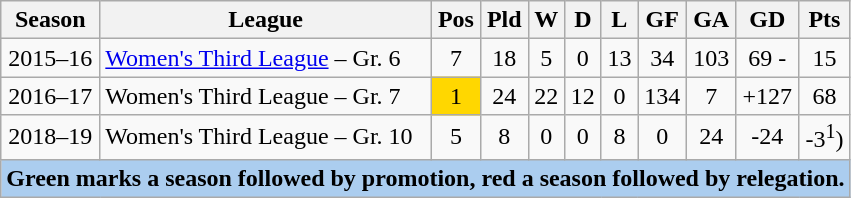<table class="wikitable">
<tr>
<th>Season</th>
<th>League</th>
<th>Pos</th>
<th>Pld</th>
<th>W</th>
<th>D</th>
<th>L</th>
<th>GF</th>
<th>GA</th>
<th>GD</th>
<th>Pts</th>
</tr>
<tr align=center>
<td>2015–16</td>
<td align=left><a href='#'>Women's Third League</a> – Gr. 6</td>
<td>7</td>
<td>18</td>
<td>5</td>
<td>0</td>
<td>13</td>
<td>34</td>
<td>103</td>
<td>69 -</td>
<td>15</td>
</tr>
<tr align=center>
<td>2016–17</td>
<td align=left>Women's Third League – Gr. 7</td>
<td bgcolor=gold>1</td>
<td>24</td>
<td>22</td>
<td>12</td>
<td>0</td>
<td>134</td>
<td>7</td>
<td>+127</td>
<td>68</td>
</tr>
<tr align=center>
<td>2018–19</td>
<td align=left>Women's Third League – Gr. 10</td>
<td>5</td>
<td>8</td>
<td>0</td>
<td>0</td>
<td>8</td>
<td>0</td>
<td>24</td>
<td>-24</td>
<td>-3<sup>1</sup>)</td>
</tr>
<tr bgcolor=#abcdef>
<td colspan=11 align=center><strong>Green marks a season followed by promotion, red a season followed by relegation.</strong></td>
</tr>
</table>
